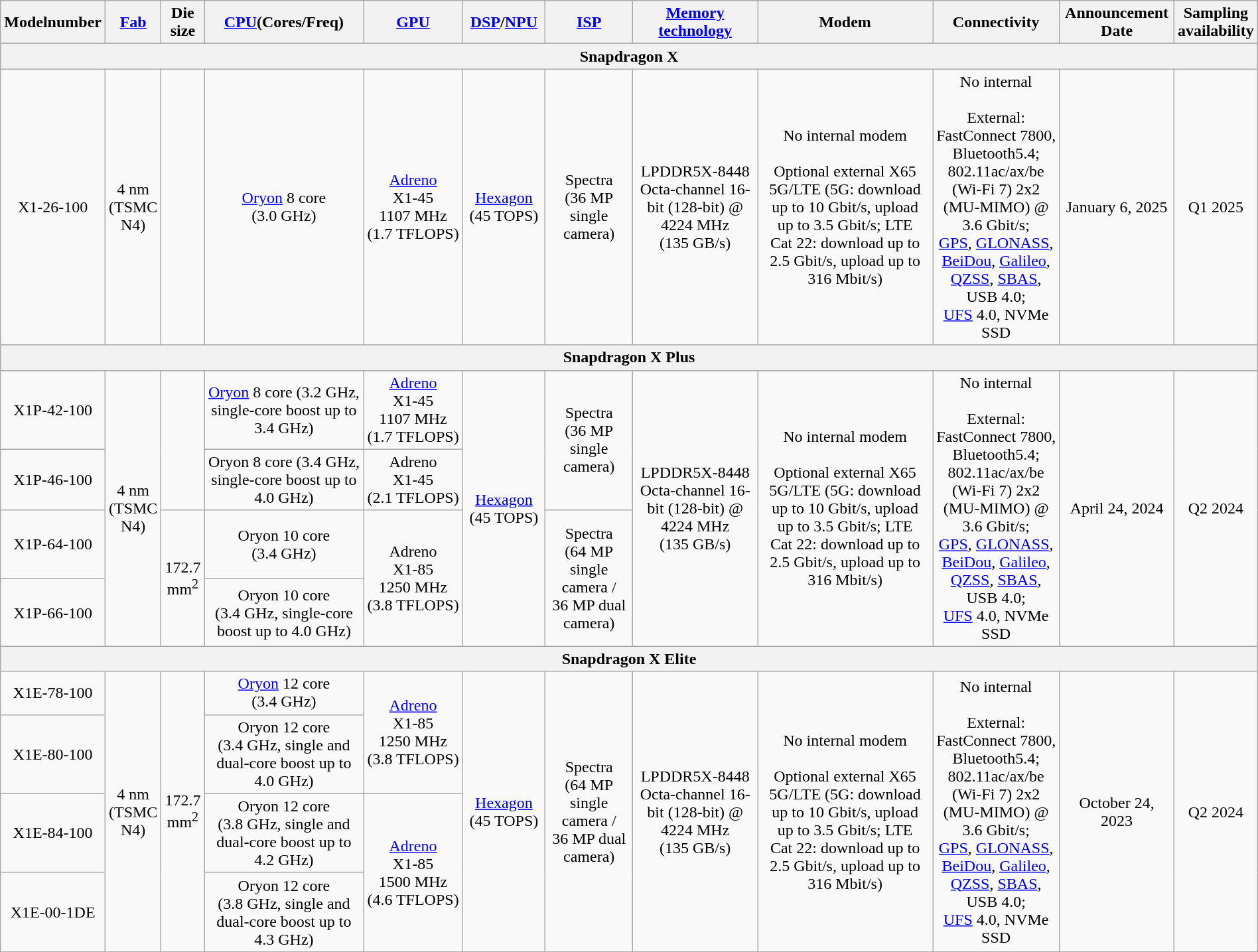<table class="wikitable" style="width:100%; text-align:center">
<tr>
<th>Modelnumber</th>
<th><a href='#'>Fab</a></th>
<th>Die<br>size</th>
<th><a href='#'>CPU</a>(Cores/Freq)</th>
<th><a href='#'>GPU</a></th>
<th><a href='#'>DSP</a>/<a href='#'>NPU</a></th>
<th><a href='#'>ISP</a></th>
<th><a href='#'>Memory<br>technology</a></th>
<th>Modem</th>
<th>Connectivity</th>
<th>Announcement Date</th>
<th>Sampling<br>availability</th>
</tr>
<tr>
<th colspan="12">Snapdragon X</th>
</tr>
<tr>
<td>X1-26-100</td>
<td>4 nm <br>(TSMC <br>N4)</td>
<td></td>
<td><a href='#'>Oryon</a> 8 core (3.0 GHz)</td>
<td><a href='#'>Adreno</a> <br>X1-45 <br>1107 MHz <br>(1.7 TFLOPS)</td>
<td><a href='#'>Hexagon</a> (45 TOPS)</td>
<td>Spectra (36 MP single camera)</td>
<td>LPDDR5X-8448 Octa-channel 16-bit (128-bit) @ 4224 MHz (135 GB/s)</td>
<td>No internal modem<br><br>Optional external X65 5G/LTE (5G: download up to 10 Gbit/s, upload up to 3.5 Gbit/s; LTE Cat 22: download up to 2.5 Gbit/s, upload up to 316 Mbit/s)</td>
<td>No internal<br><br>External: <br>FastConnect 7800, <br>Bluetooth5.4; <br>802.11ac/ax/be <br>(Wi-Fi 7) 2x2 <br>(MU-MIMO) @ 3.6 Gbit/s; <br><a href='#'>GPS</a>, <a href='#'>GLONASS</a>, <a href='#'>BeiDou</a>, <a href='#'>Galileo</a>, <a href='#'>QZSS</a>, <a href='#'>SBAS</a>, <br>USB 4.0; <br><a href='#'>UFS</a> 4.0, NVMe SSD</td>
<td>January 6, 2025</td>
<td>Q1 2025</td>
</tr>
<tr>
<th colspan="12">Snapdragon X Plus</th>
</tr>
<tr>
<td>X1P-42-100</td>
<td rowspan="4">4 nm <br>(TSMC <br>N4)</td>
<td rowspan="2"></td>
<td><a href='#'>Oryon</a> 8 core (3.2 GHz, single-core boost up to 3.4 GHz)</td>
<td><a href='#'>Adreno</a> <br>X1-45 <br>1107 MHz <br>(1.7 TFLOPS)</td>
<td rowspan="4"><a href='#'>Hexagon</a> (45 TOPS)</td>
<td rowspan="2">Spectra (36 MP single camera)</td>
<td rowspan="4">LPDDR5X-8448 Octa-channel 16-bit (128-bit) @ 4224 MHz (135 GB/s)</td>
<td rowspan="4">No internal modem<br><br>Optional external X65 5G/LTE (5G: download up to 10 Gbit/s, upload up to 3.5 Gbit/s; LTE Cat 22: download up to 2.5 Gbit/s, upload up to 316 Mbit/s)</td>
<td rowspan="4">No internal<br><br>External: <br>FastConnect 7800, <br>Bluetooth5.4; <br>802.11ac/ax/be <br>(Wi-Fi 7) 2x2 <br>(MU-MIMO) @ 3.6 Gbit/s; <br><a href='#'>GPS</a>, <a href='#'>GLONASS</a>, <a href='#'>BeiDou</a>, <a href='#'>Galileo</a>, <a href='#'>QZSS</a>, <a href='#'>SBAS</a>, <br>USB 4.0; <br><a href='#'>UFS</a> 4.0, NVMe SSD</td>
<td rowspan="4">April 24, 2024</td>
<td rowspan="4">Q2 2024</td>
</tr>
<tr>
<td>X1P-46-100</td>
<td>Oryon 8 core (3.4 GHz, single-core boost up to 4.0 GHz)</td>
<td>Adreno <br>X1-45 <br>(2.1 TFLOPS)</td>
</tr>
<tr>
<td>X1P-64-100</td>
<td rowspan="2">172.7<br>mm<sup>2</sup></td>
<td>Oryon 10 core (3.4 GHz)</td>
<td rowspan="2">Adreno <br>X1-85 <br>1250 MHz <br>(3.8 TFLOPS)</td>
<td rowspan="2">Spectra (64 MP single camera / 36 MP dual camera)</td>
</tr>
<tr>
<td>X1P-66-100</td>
<td>Oryon 10 core (3.4 GHz, single-core boost up to 4.0 GHz)</td>
</tr>
<tr>
<th colspan="12">Snapdragon X Elite</th>
</tr>
<tr>
<td>X1E-78-100</td>
<td rowspan="4">4 nm <br>(TSMC <br>N4)</td>
<td rowspan="4">172.7<br>mm<sup>2</sup></td>
<td><a href='#'>Oryon</a> 12 core (3.4 GHz)</td>
<td rowspan="2"><a href='#'>Adreno</a> <br>X1-85 <br>1250 MHz <br>(3.8 TFLOPS)</td>
<td rowspan="4"><a href='#'>Hexagon</a> (45 TOPS)</td>
<td rowspan="4">Spectra (64 MP single camera / 36 MP dual camera)</td>
<td rowspan="4">LPDDR5X-8448 Octa-channel 16-bit (128-bit) @ 4224 MHz (135 GB/s)</td>
<td rowspan="4">No internal modem<br><br>Optional external X65 5G/LTE (5G: download up to 10 Gbit/s, upload up to 3.5 Gbit/s; LTE Cat 22: download up to 2.5 Gbit/s, upload up to 316 Mbit/s)</td>
<td rowspan="4">No internal<br><br>External: <br>FastConnect 7800, <br>Bluetooth5.4; <br>802.11ac/ax/be <br>(Wi-Fi 7) 2x2 <br>(MU-MIMO) @ 3.6 Gbit/s; <br><a href='#'>GPS</a>, <a href='#'>GLONASS</a>, <a href='#'>BeiDou</a>, <a href='#'>Galileo</a>, <a href='#'>QZSS</a>, <a href='#'>SBAS</a>, <br>USB 4.0; <br><a href='#'>UFS</a> 4.0, NVMe SSD</td>
<td rowspan="4">October 24, 2023</td>
<td rowspan="4">Q2 2024</td>
</tr>
<tr>
<td>X1E-80-100</td>
<td>Oryon 12 core (3.4 GHz, single and dual-core boost up to 4.0 GHz)</td>
</tr>
<tr>
<td>X1E-84-100</td>
<td>Oryon 12 core (3.8 GHz, single and dual-core boost up to 4.2 GHz)</td>
<td rowspan="2"><a href='#'>Adreno</a> <br>X1-85 <br>1500 MHz <br>(4.6 TFLOPS)</td>
</tr>
<tr>
<td>X1E-00-1DE</td>
<td>Oryon 12 core (3.8 GHz, single and dual-core boost up to 4.3 GHz)</td>
</tr>
<tr>
</tr>
</table>
